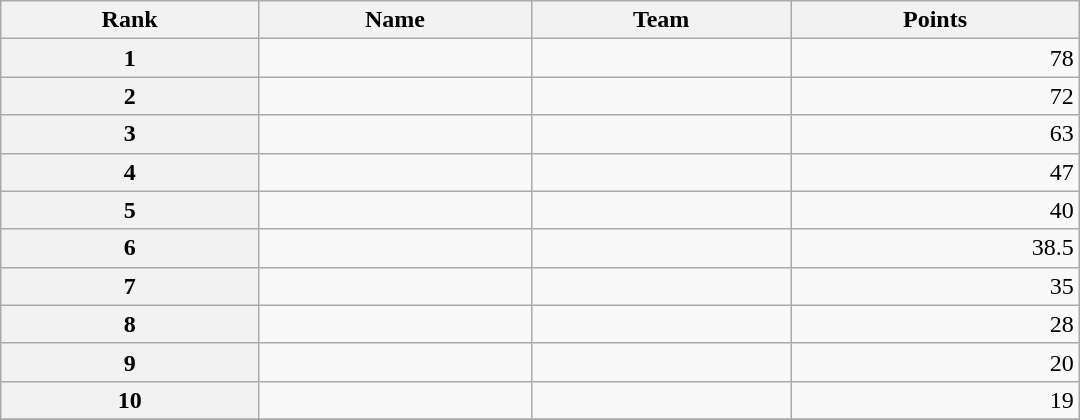<table class="wikitable" style="width:45em;margin-bottom:0;">
<tr>
<th>Rank</th>
<th>Name</th>
<th>Team</th>
<th>Points</th>
</tr>
<tr>
<th style="text-align:center">1</th>
<td></td>
<td></td>
<td align="right">78</td>
</tr>
<tr>
<th style="text-align:center">2</th>
<td></td>
<td></td>
<td align="right">72</td>
</tr>
<tr>
<th style="text-align:center">3</th>
<td></td>
<td></td>
<td align="right">63</td>
</tr>
<tr>
<th style="text-align:center">4</th>
<td></td>
<td></td>
<td align="right">47</td>
</tr>
<tr>
<th style="text-align:center">5</th>
<td></td>
<td></td>
<td align="right">40</td>
</tr>
<tr>
<th style="text-align:center">6</th>
<td></td>
<td></td>
<td align="right">38.5</td>
</tr>
<tr>
<th style="text-align:center">7</th>
<td></td>
<td></td>
<td align="right">35</td>
</tr>
<tr>
<th style="text-align:center">8</th>
<td></td>
<td></td>
<td align="right">28</td>
</tr>
<tr>
<th style="text-align:center">9</th>
<td></td>
<td></td>
<td align="right">20</td>
</tr>
<tr>
<th style="text-align:center">10</th>
<td></td>
<td></td>
<td align="right">19</td>
</tr>
<tr>
</tr>
</table>
